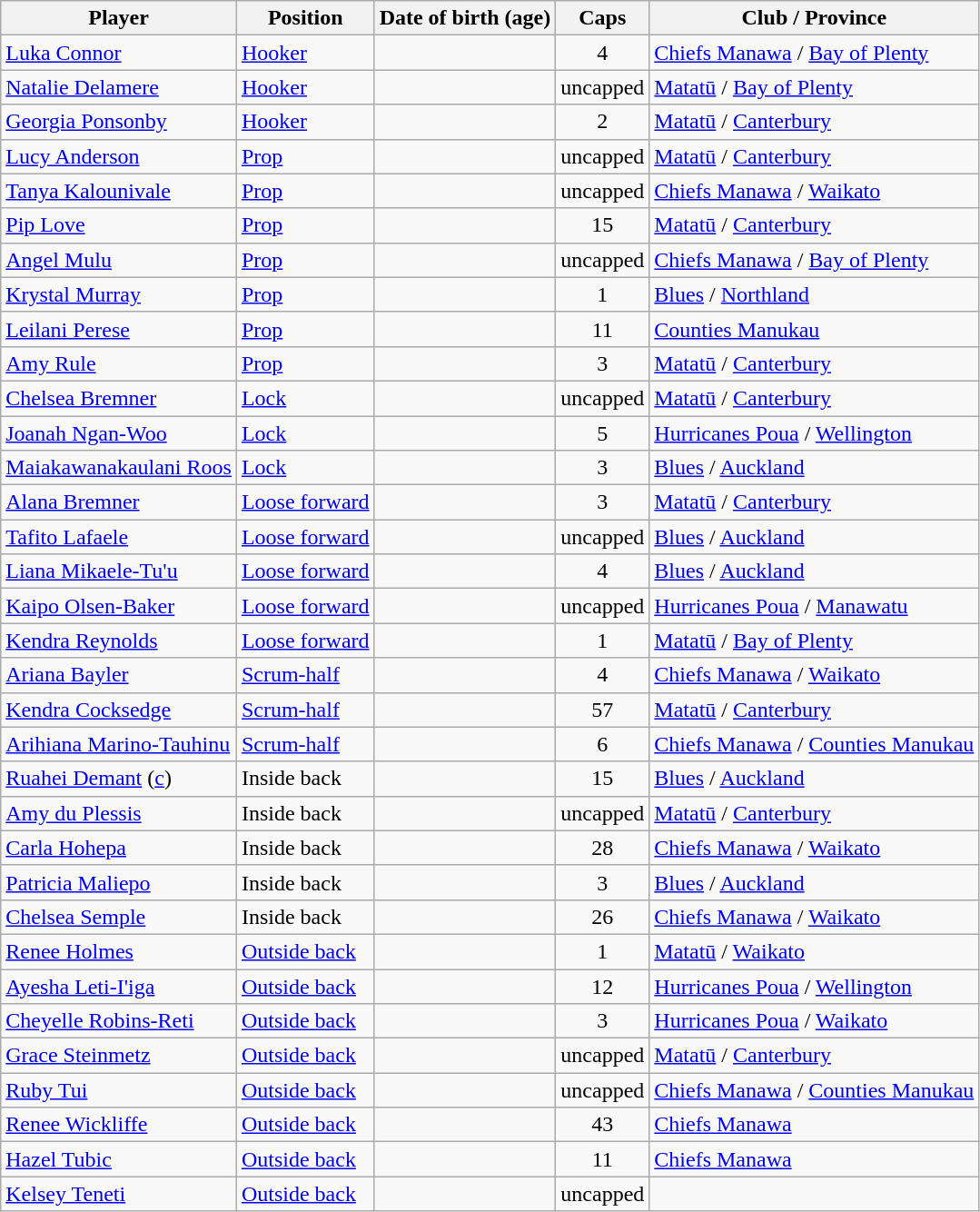<table class="wikitable sortable">
<tr>
<th>Player</th>
<th>Position</th>
<th>Date of birth (age)</th>
<th>Caps</th>
<th>Club / Province</th>
</tr>
<tr>
<td><a href='#'>Luka Connor</a></td>
<td><a href='#'>Hooker</a></td>
<td></td>
<td align="center">4</td>
<td> <a href='#'>Chiefs Manawa</a> / <a href='#'>Bay of Plenty</a></td>
</tr>
<tr>
<td><a href='#'>Natalie Delamere</a></td>
<td><a href='#'>Hooker</a></td>
<td></td>
<td align="center">uncapped</td>
<td> <a href='#'>Matatū</a> / <a href='#'>Bay of Plenty</a></td>
</tr>
<tr>
<td><a href='#'>Georgia Ponsonby</a></td>
<td><a href='#'>Hooker</a></td>
<td></td>
<td align="center">2</td>
<td> <a href='#'>Matatū</a> / <a href='#'>Canterbury</a></td>
</tr>
<tr>
<td><a href='#'>Lucy Anderson</a></td>
<td><a href='#'>Prop</a></td>
<td></td>
<td align="center">uncapped</td>
<td> <a href='#'>Matatū</a> / <a href='#'>Canterbury</a></td>
</tr>
<tr>
<td><a href='#'>Tanya Kalounivale</a></td>
<td><a href='#'>Prop</a></td>
<td></td>
<td align="center">uncapped</td>
<td> <a href='#'>Chiefs Manawa</a> / <a href='#'>Waikato</a></td>
</tr>
<tr>
<td><a href='#'>Pip Love</a></td>
<td><a href='#'>Prop</a></td>
<td></td>
<td align="center">15</td>
<td> <a href='#'>Matatū</a> / <a href='#'>Canterbury</a></td>
</tr>
<tr>
<td><a href='#'>Angel Mulu</a></td>
<td><a href='#'>Prop</a></td>
<td></td>
<td align="center">uncapped</td>
<td> <a href='#'>Chiefs Manawa</a> / <a href='#'>Bay of Plenty</a></td>
</tr>
<tr>
<td><a href='#'>Krystal Murray</a></td>
<td><a href='#'>Prop</a></td>
<td></td>
<td align="center">1</td>
<td> <a href='#'>Blues</a> / <a href='#'>Northland</a></td>
</tr>
<tr>
<td><a href='#'>Leilani Perese</a></td>
<td><a href='#'>Prop</a></td>
<td></td>
<td align="center">11</td>
<td> <a href='#'>Counties Manukau</a></td>
</tr>
<tr>
<td><a href='#'>Amy Rule</a></td>
<td><a href='#'>Prop</a></td>
<td></td>
<td align="center">3</td>
<td> <a href='#'>Matatū</a> / <a href='#'>Canterbury</a></td>
</tr>
<tr>
<td><a href='#'>Chelsea Bremner</a></td>
<td><a href='#'>Lock</a></td>
<td></td>
<td align="center">uncapped</td>
<td> <a href='#'>Matatū</a> / <a href='#'>Canterbury</a></td>
</tr>
<tr>
<td><a href='#'>Joanah Ngan-Woo</a></td>
<td><a href='#'>Lock</a></td>
<td></td>
<td align="center">5</td>
<td> <a href='#'>Hurricanes Poua</a> / <a href='#'>Wellington</a></td>
</tr>
<tr>
<td><a href='#'>Maiakawanakaulani Roos</a></td>
<td><a href='#'>Lock</a></td>
<td></td>
<td align="center">3</td>
<td> <a href='#'>Blues</a> / <a href='#'>Auckland</a></td>
</tr>
<tr>
<td><a href='#'>Alana Bremner</a></td>
<td><a href='#'>Loose forward</a></td>
<td></td>
<td align="center">3</td>
<td> <a href='#'>Matatū</a> / <a href='#'>Canterbury</a></td>
</tr>
<tr>
<td><a href='#'>Tafito Lafaele</a></td>
<td><a href='#'>Loose forward</a></td>
<td></td>
<td align="center">uncapped</td>
<td> <a href='#'>Blues</a> / <a href='#'>Auckland</a></td>
</tr>
<tr>
<td><a href='#'>Liana Mikaele-Tu'u</a></td>
<td><a href='#'>Loose forward</a></td>
<td></td>
<td align="center">4</td>
<td> <a href='#'>Blues</a> / <a href='#'>Auckland</a></td>
</tr>
<tr>
<td><a href='#'>Kaipo Olsen-Baker</a></td>
<td><a href='#'>Loose forward</a></td>
<td></td>
<td align="center">uncapped</td>
<td> <a href='#'>Hurricanes Poua</a> / <a href='#'>Manawatu</a></td>
</tr>
<tr>
<td><a href='#'>Kendra Reynolds</a></td>
<td><a href='#'>Loose forward</a></td>
<td></td>
<td align="center">1</td>
<td> <a href='#'>Matatū</a> / <a href='#'>Bay of Plenty</a></td>
</tr>
<tr>
<td><a href='#'>Ariana Bayler</a></td>
<td><a href='#'>Scrum-half</a></td>
<td></td>
<td align="center">4</td>
<td> <a href='#'>Chiefs Manawa</a> / <a href='#'>Waikato</a></td>
</tr>
<tr>
<td><a href='#'>Kendra Cocksedge</a></td>
<td><a href='#'>Scrum-half</a></td>
<td></td>
<td align="center">57</td>
<td> <a href='#'>Matatū</a> / <a href='#'>Canterbury</a></td>
</tr>
<tr>
<td><a href='#'>Arihiana Marino-Tauhinu</a></td>
<td><a href='#'>Scrum-half</a></td>
<td></td>
<td align="center">6</td>
<td> <a href='#'>Chiefs Manawa</a> / <a href='#'>Counties Manukau</a></td>
</tr>
<tr>
<td><a href='#'>Ruahei Demant</a> (<a href='#'>c</a>)</td>
<td>Inside back</td>
<td></td>
<td align="center">15</td>
<td> <a href='#'>Blues</a> / <a href='#'>Auckland</a></td>
</tr>
<tr>
<td><a href='#'>Amy du Plessis</a></td>
<td>Inside back</td>
<td></td>
<td align="center">uncapped</td>
<td> <a href='#'>Matatū</a> / <a href='#'>Canterbury</a></td>
</tr>
<tr>
<td><a href='#'>Carla Hohepa</a></td>
<td>Inside back</td>
<td></td>
<td align="center">28</td>
<td> <a href='#'>Chiefs Manawa</a> / <a href='#'>Waikato</a></td>
</tr>
<tr>
<td><a href='#'>Patricia Maliepo</a></td>
<td>Inside back</td>
<td></td>
<td align="center">3</td>
<td> <a href='#'>Blues</a> / <a href='#'>Auckland</a></td>
</tr>
<tr>
<td><a href='#'>Chelsea Semple</a></td>
<td>Inside back</td>
<td></td>
<td align="center">26</td>
<td> <a href='#'>Chiefs Manawa</a> / <a href='#'>Waikato</a></td>
</tr>
<tr>
<td><a href='#'>Renee Holmes</a></td>
<td><a href='#'>Outside back</a></td>
<td></td>
<td align="center">1</td>
<td> <a href='#'>Matatū</a> / <a href='#'>Waikato</a></td>
</tr>
<tr>
<td><a href='#'>Ayesha Leti-I'iga</a></td>
<td><a href='#'>Outside back</a></td>
<td></td>
<td align="center">12</td>
<td> <a href='#'>Hurricanes Poua</a> / <a href='#'>Wellington</a></td>
</tr>
<tr>
<td><a href='#'>Cheyelle Robins-Reti</a></td>
<td><a href='#'>Outside back</a></td>
<td></td>
<td align="center">3</td>
<td> <a href='#'>Hurricanes Poua</a> / <a href='#'>Waikato</a></td>
</tr>
<tr>
<td><a href='#'>Grace Steinmetz</a></td>
<td><a href='#'>Outside back</a></td>
<td></td>
<td align="center">uncapped</td>
<td> <a href='#'>Matatū</a> / <a href='#'>Canterbury</a></td>
</tr>
<tr>
<td><a href='#'>Ruby Tui</a></td>
<td><a href='#'>Outside back</a></td>
<td></td>
<td align="center">uncapped</td>
<td> <a href='#'>Chiefs Manawa</a> / <a href='#'>Counties Manukau</a></td>
</tr>
<tr>
<td><a href='#'>Renee Wickliffe</a></td>
<td><a href='#'>Outside back</a></td>
<td></td>
<td align="center">43</td>
<td> <a href='#'>Chiefs Manawa</a></td>
</tr>
<tr>
<td><a href='#'>Hazel Tubic</a></td>
<td><a href='#'>Outside back</a></td>
<td></td>
<td align="center">11</td>
<td> <a href='#'>Chiefs Manawa</a></td>
</tr>
<tr>
<td><a href='#'>Kelsey Teneti</a></td>
<td><a href='#'>Outside back</a></td>
<td></td>
<td align="center">uncapped</td>
<td></td>
</tr>
</table>
